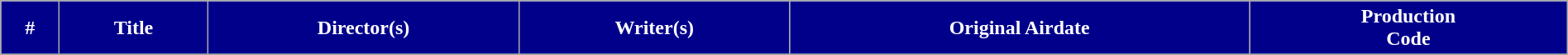<table class="wikitable plainrowheaders" width="100%" style="margin-right: 0;">
<tr>
<th ! style="background-color: #00008B; color:#ffffff;">#</th>
<th ! style="background-color: #00008B; color:#ffffff;">Title</th>
<th ! style="background-color: #00008B; color:#ffffff;">Director(s)</th>
<th ! style="background-color: #00008B; color:#ffffff;">Writer(s)</th>
<th ! style="background-color: #00008B; color:#ffffff;">Original Airdate</th>
<th ! style="background-color: #00008B; color:#ffffff;">Production<br>Code</th>
</tr>
<tr>
</tr>
</table>
